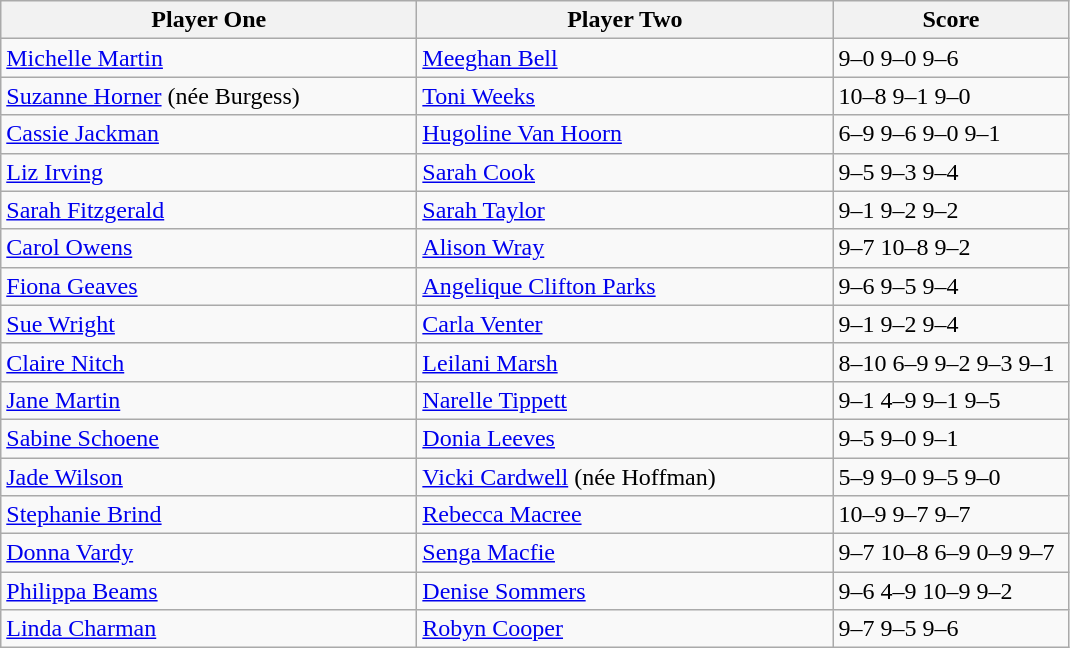<table class="wikitable">
<tr>
<th width=270>Player One</th>
<th width=270>Player Two</th>
<th width=150>Score</th>
</tr>
<tr>
<td> <a href='#'>Michelle Martin</a></td>
<td> <a href='#'>Meeghan Bell</a></td>
<td>9–0 9–0 9–6</td>
</tr>
<tr>
<td> <a href='#'>Suzanne Horner</a> (née Burgess)</td>
<td> <a href='#'>Toni Weeks</a></td>
<td>10–8 9–1 9–0</td>
</tr>
<tr>
<td> <a href='#'>Cassie Jackman</a></td>
<td> <a href='#'>Hugoline Van Hoorn</a></td>
<td>6–9 9–6 9–0 9–1</td>
</tr>
<tr>
<td> <a href='#'>Liz Irving</a></td>
<td> <a href='#'>Sarah Cook</a></td>
<td>9–5 9–3 9–4</td>
</tr>
<tr>
<td> <a href='#'>Sarah Fitzgerald</a></td>
<td> <a href='#'>Sarah Taylor</a></td>
<td>9–1 9–2 9–2</td>
</tr>
<tr>
<td> <a href='#'>Carol Owens</a></td>
<td> <a href='#'>Alison Wray</a></td>
<td>9–7 10–8 9–2</td>
</tr>
<tr>
<td> <a href='#'>Fiona Geaves</a></td>
<td> <a href='#'>Angelique Clifton Parks</a></td>
<td>9–6 9–5 9–4</td>
</tr>
<tr>
<td> <a href='#'>Sue Wright</a></td>
<td> <a href='#'>Carla Venter</a></td>
<td>9–1 9–2 9–4</td>
</tr>
<tr>
<td> <a href='#'>Claire Nitch</a></td>
<td> <a href='#'>Leilani Marsh</a></td>
<td>8–10 6–9 9–2 9–3 9–1</td>
</tr>
<tr>
<td> <a href='#'>Jane Martin</a></td>
<td> <a href='#'>Narelle Tippett</a></td>
<td>9–1 4–9 9–1 9–5</td>
</tr>
<tr>
<td> <a href='#'>Sabine Schoene</a></td>
<td> <a href='#'>Donia Leeves</a></td>
<td>9–5 9–0 9–1</td>
</tr>
<tr>
<td> <a href='#'>Jade Wilson</a></td>
<td> <a href='#'>Vicki Cardwell</a> (née Hoffman)</td>
<td>5–9 9–0 9–5 9–0</td>
</tr>
<tr>
<td> <a href='#'>Stephanie Brind</a></td>
<td> <a href='#'>Rebecca Macree</a></td>
<td>10–9 9–7 9–7</td>
</tr>
<tr>
<td> <a href='#'>Donna Vardy</a></td>
<td> <a href='#'>Senga Macfie</a></td>
<td>9–7 10–8 6–9 0–9 9–7</td>
</tr>
<tr>
<td> <a href='#'>Philippa Beams</a></td>
<td> <a href='#'>Denise Sommers</a></td>
<td>9–6 4–9 10–9 9–2</td>
</tr>
<tr>
<td> <a href='#'>Linda Charman</a></td>
<td> <a href='#'>Robyn Cooper</a></td>
<td>9–7 9–5 9–6</td>
</tr>
</table>
